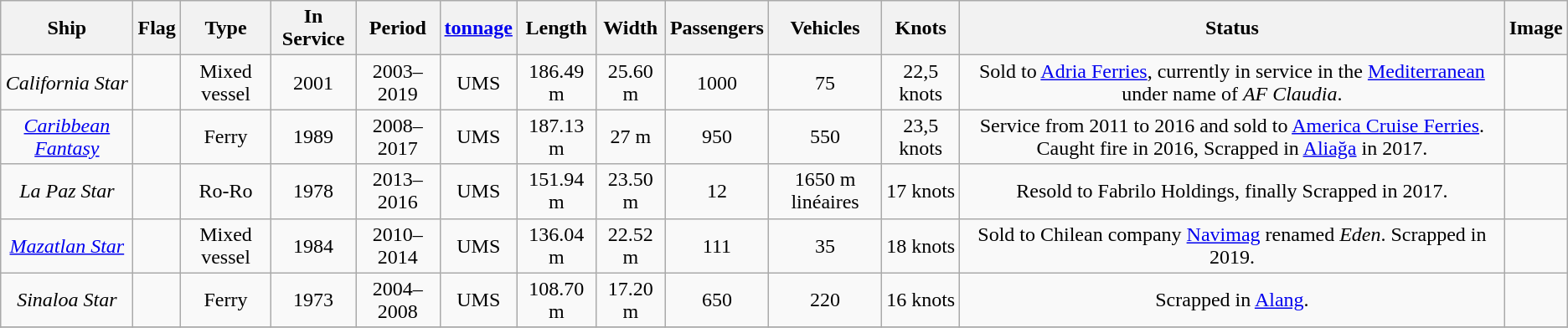<table class="wikitable">
<tr>
<th>Ship</th>
<th>Flag</th>
<th>Type</th>
<th>In Service</th>
<th>Period</th>
<th><a href='#'>tonnage</a></th>
<th>Length</th>
<th>Width</th>
<th>Passengers</th>
<th>Vehicles</th>
<th>Knots</th>
<th>Status</th>
<th>Image</th>
</tr>
<tr>
<td align="center"><em>California Star</em></td>
<td align="Center"></td>
<td align="Center">Mixed vessel</td>
<td align="Center">2001</td>
<td align="Center">2003–2019</td>
<td align="Center"> UMS</td>
<td align="Center">186.49 m</td>
<td align="Center">25.60 m</td>
<td align="Center">1000</td>
<td align="Center">75</td>
<td align="Center">22,5 knots</td>
<td align="Center">Sold to <a href='#'>Adria Ferries</a>, currently in service in the <a href='#'>Mediterranean</a> under name of <em>AF Claudia</em>.</td>
<td></td>
</tr>
<tr>
<td align="center"><em><a href='#'>Caribbean Fantasy</a></em></td>
<td align="Center"></td>
<td align="Center">Ferry</td>
<td align="Center">1989</td>
<td align="Center">2008–2017</td>
<td align="Center"> UMS</td>
<td align="Center">187.13 m</td>
<td align="Center">27 m</td>
<td align="Center">950</td>
<td align="Center">550</td>
<td align="Center">23,5 knots</td>
<td align="Center">Service from 2011 to 2016 and sold to <a href='#'>America Cruise Ferries</a>. Caught fire in 2016, Scrapped in <a href='#'>Aliağa</a> in 2017.</td>
<td></td>
</tr>
<tr>
<td align="Center"><em>La Paz Star</em></td>
<td align="Center"></td>
<td align="Center">Ro-Ro</td>
<td align="Center">1978</td>
<td align="Center">2013–2016</td>
<td align="Center"> UMS</td>
<td align="Center">151.94 m</td>
<td align="Center">23.50 m</td>
<td align="Center">12</td>
<td align="Center">1650 m linéaires</td>
<td align="Center">17 knots</td>
<td align="Center">Resold to Fabrilo Holdings, finally Scrapped in 2017.</td>
<td></td>
</tr>
<tr>
<td align="center"><em><a href='#'>Mazatlan Star</a></em></td>
<td align="Center"></td>
<td align="Center">Mixed vessel</td>
<td align="Center">1984</td>
<td align="Center">2010–2014</td>
<td align="Center"> UMS</td>
<td align="Center">136.04 m</td>
<td align="Center">22.52 m</td>
<td align="Center">111</td>
<td align="Center">35</td>
<td align="Center">18 knots</td>
<td align="Center">Sold to Chilean company <a href='#'>Navimag</a> renamed <em>Eden</em>. Scrapped in 2019.</td>
<td></td>
</tr>
<tr>
<td align="Center"><em>Sinaloa Star</em></td>
<td align="Center"></td>
<td align="Center">Ferry</td>
<td align="Center">1973</td>
<td align="Center">2004–2008</td>
<td align="Center"> UMS</td>
<td align="Center">108.70 m</td>
<td align="Center">17.20 m</td>
<td align="Center">650</td>
<td align="Center">220</td>
<td align="Center">16 knots</td>
<td align="Center">Scrapped in <a href='#'>Alang</a>.</td>
<td></td>
</tr>
<tr>
</tr>
</table>
